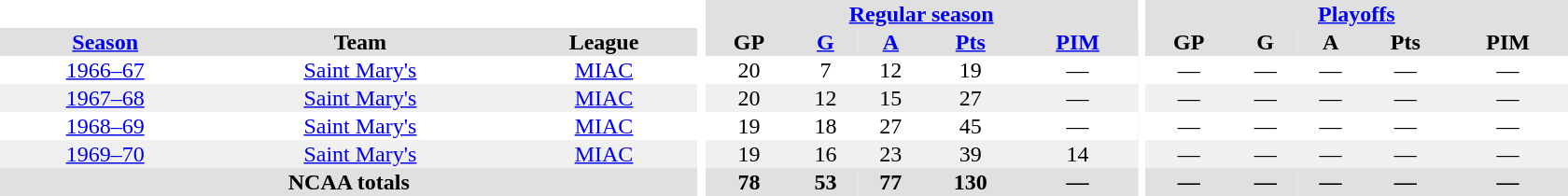<table border="0" cellpadding="1" cellspacing="0" style="text-align:center; width:70em">
<tr bgcolor="#e0e0e0">
<th colspan="3" bgcolor="#ffffff"></th>
<th rowspan="99" bgcolor="#ffffff"></th>
<th colspan="5"><a href='#'>Regular season</a></th>
<th rowspan="99" bgcolor="#ffffff"></th>
<th colspan="5"><a href='#'>Playoffs</a></th>
</tr>
<tr bgcolor="#e0e0e0">
<th><a href='#'>Season</a></th>
<th>Team</th>
<th>League</th>
<th>GP</th>
<th><a href='#'>G</a></th>
<th><a href='#'>A</a></th>
<th><a href='#'>Pts</a></th>
<th><a href='#'>PIM</a></th>
<th>GP</th>
<th>G</th>
<th>A</th>
<th>Pts</th>
<th>PIM</th>
</tr>
<tr>
<td><a href='#'>1966–67</a></td>
<td><a href='#'>Saint Mary's</a></td>
<td><a href='#'>MIAC</a></td>
<td>20</td>
<td>7</td>
<td>12</td>
<td>19</td>
<td>—</td>
<td>—</td>
<td>—</td>
<td>—</td>
<td>—</td>
<td>—</td>
</tr>
<tr bgcolor="f0f0f0">
<td><a href='#'>1967–68</a></td>
<td><a href='#'>Saint Mary's</a></td>
<td><a href='#'>MIAC</a></td>
<td>20</td>
<td>12</td>
<td>15</td>
<td>27</td>
<td>—</td>
<td>—</td>
<td>—</td>
<td>—</td>
<td>—</td>
<td>—</td>
</tr>
<tr>
<td><a href='#'>1968–69</a></td>
<td><a href='#'>Saint Mary's</a></td>
<td><a href='#'>MIAC</a></td>
<td>19</td>
<td>18</td>
<td>27</td>
<td>45</td>
<td>—</td>
<td>—</td>
<td>—</td>
<td>—</td>
<td>—</td>
<td>—</td>
</tr>
<tr bgcolor="f0f0f0">
<td><a href='#'>1969–70</a></td>
<td><a href='#'>Saint Mary's</a></td>
<td><a href='#'>MIAC</a></td>
<td>19</td>
<td>16</td>
<td>23</td>
<td>39</td>
<td>14</td>
<td>—</td>
<td>—</td>
<td>—</td>
<td>—</td>
<td>—</td>
</tr>
<tr bgcolor="#e0e0e0">
<th colspan="3">NCAA totals</th>
<th>78</th>
<th>53</th>
<th>77</th>
<th>130</th>
<th>—</th>
<th>—</th>
<th>—</th>
<th>—</th>
<th>—</th>
<th>—</th>
</tr>
</table>
